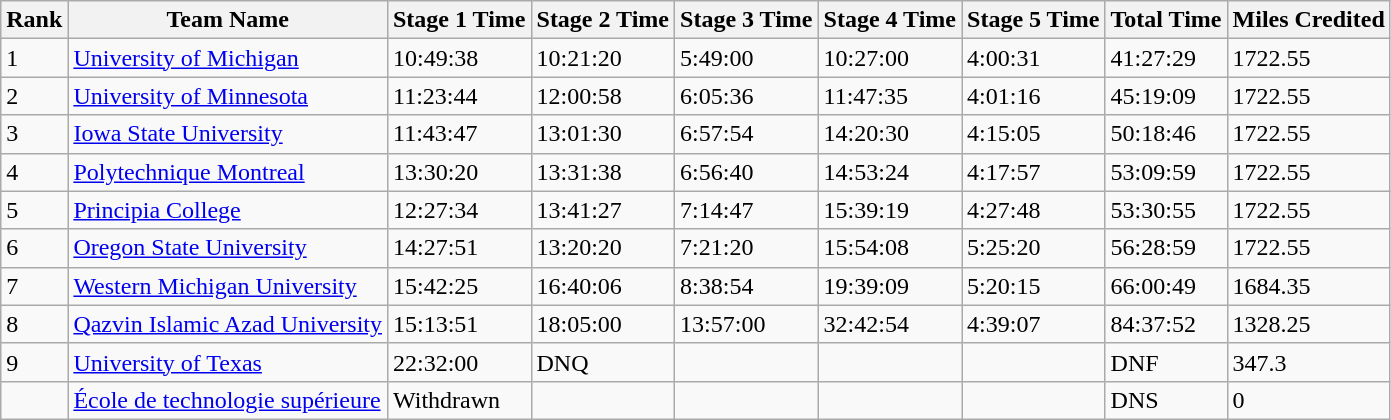<table class="wikitable">
<tr>
<th>Rank</th>
<th>Team Name</th>
<th>Stage 1 Time</th>
<th>Stage 2 Time</th>
<th>Stage 3 Time</th>
<th>Stage 4 Time</th>
<th>Stage 5 Time</th>
<th>Total Time</th>
<th>Miles Credited</th>
</tr>
<tr>
<td>1</td>
<td><a href='#'>University of Michigan</a></td>
<td>10:49:38</td>
<td>10:21:20</td>
<td>5:49:00</td>
<td>10:27:00</td>
<td>4:00:31</td>
<td>41:27:29</td>
<td>1722.55</td>
</tr>
<tr>
<td>2</td>
<td><a href='#'>University of Minnesota</a></td>
<td>11:23:44</td>
<td>12:00:58</td>
<td>6:05:36</td>
<td>11:47:35</td>
<td>4:01:16</td>
<td>45:19:09</td>
<td>1722.55</td>
</tr>
<tr>
<td>3</td>
<td><a href='#'>Iowa State University</a></td>
<td>11:43:47</td>
<td>13:01:30</td>
<td>6:57:54</td>
<td>14:20:30</td>
<td>4:15:05</td>
<td>50:18:46</td>
<td>1722.55</td>
</tr>
<tr>
<td>4</td>
<td><a href='#'>Polytechnique Montreal</a></td>
<td>13:30:20</td>
<td>13:31:38</td>
<td>6:56:40</td>
<td>14:53:24</td>
<td>4:17:57</td>
<td>53:09:59</td>
<td>1722.55</td>
</tr>
<tr>
<td>5</td>
<td><a href='#'>Principia College</a></td>
<td>12:27:34</td>
<td>13:41:27</td>
<td>7:14:47</td>
<td>15:39:19</td>
<td>4:27:48</td>
<td>53:30:55</td>
<td>1722.55</td>
</tr>
<tr>
<td>6</td>
<td><a href='#'>Oregon State University</a></td>
<td>14:27:51</td>
<td>13:20:20</td>
<td>7:21:20</td>
<td>15:54:08</td>
<td>5:25:20</td>
<td>56:28:59</td>
<td>1722.55</td>
</tr>
<tr>
<td>7</td>
<td><a href='#'>Western Michigan University</a></td>
<td>15:42:25</td>
<td>16:40:06</td>
<td>8:38:54</td>
<td>19:39:09</td>
<td>5:20:15</td>
<td>66:00:49</td>
<td>1684.35</td>
</tr>
<tr>
<td>8</td>
<td><a href='#'>Qazvin Islamic Azad University</a></td>
<td>15:13:51</td>
<td>18:05:00</td>
<td>13:57:00</td>
<td>32:42:54</td>
<td>4:39:07</td>
<td>84:37:52</td>
<td>1328.25</td>
</tr>
<tr>
<td>9</td>
<td><a href='#'>University of Texas</a></td>
<td>22:32:00</td>
<td>DNQ</td>
<td></td>
<td></td>
<td></td>
<td>DNF</td>
<td>347.3</td>
</tr>
<tr>
<td></td>
<td><a href='#'>École de technologie supérieure</a></td>
<td>Withdrawn</td>
<td></td>
<td></td>
<td></td>
<td></td>
<td>DNS</td>
<td>0</td>
</tr>
</table>
